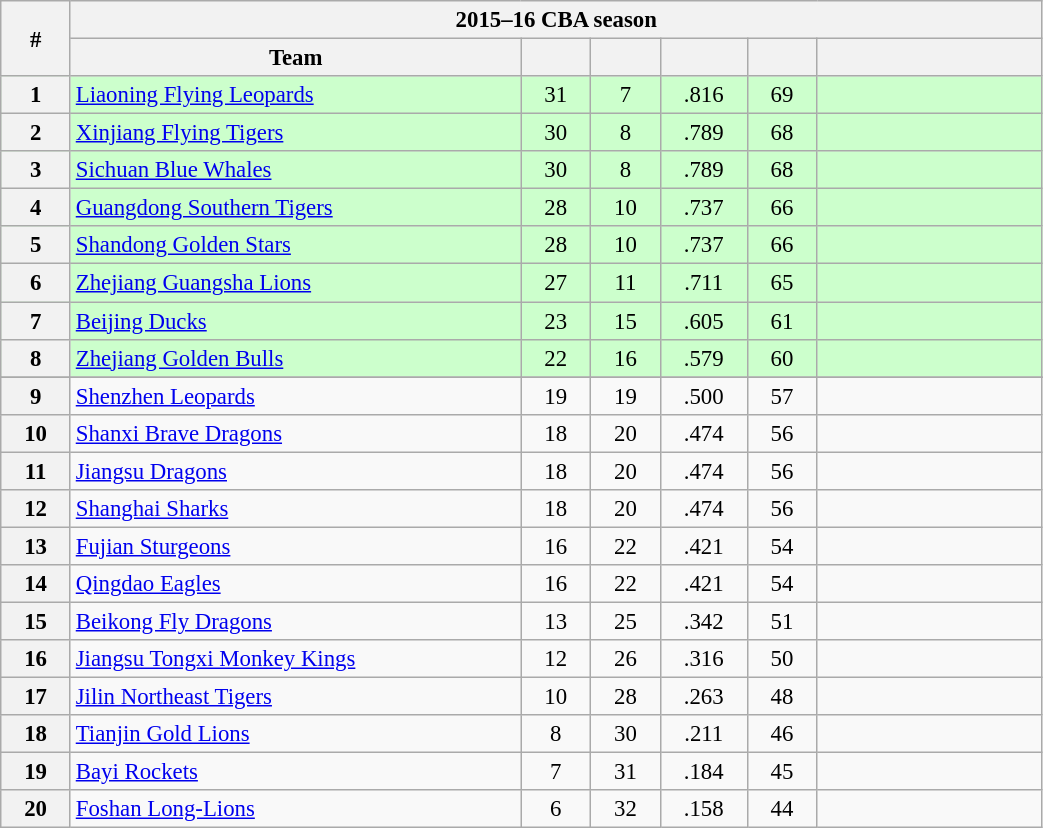<table class="wikitable" width=55% style="font-size:95%;">
<tr>
<th width="3%" rowspan=2>#</th>
<th colspan="6" style="text-align:center;">2015–16 CBA season</th>
</tr>
<tr style="text-align:center;">
<th width="20%">Team</th>
<th width="3%"></th>
<th width="3%"></th>
<th width="3%"></th>
<th width="3%"></th>
<th width="10%"></th>
</tr>
<tr style="text-align:center;background: #ccffcc;">
<th>1</th>
<td style="text-align:left;"><a href='#'>Liaoning Flying Leopards</a></td>
<td>31</td>
<td>7</td>
<td>.816</td>
<td>69</td>
<td></td>
</tr>
<tr style="text-align:center;background: #ccffcc;">
<th>2</th>
<td style="text-align:left;"><a href='#'>Xinjiang Flying Tigers</a></td>
<td>30</td>
<td>8</td>
<td>.789</td>
<td>68</td>
<td></td>
</tr>
<tr style="text-align:center;background: #ccffcc;">
<th>3</th>
<td style="text-align:left;"><a href='#'>Sichuan Blue Whales</a></td>
<td>30</td>
<td>8</td>
<td>.789</td>
<td>68</td>
<td></td>
</tr>
<tr style="text-align:center;background: #ccffcc;">
<th>4</th>
<td style="text-align:left;"><a href='#'>Guangdong Southern Tigers</a></td>
<td>28</td>
<td>10</td>
<td>.737</td>
<td>66</td>
<td></td>
</tr>
<tr style="text-align:center;background: #ccffcc;">
<th>5</th>
<td style="text-align:left;"><a href='#'>Shandong Golden Stars</a></td>
<td>28</td>
<td>10</td>
<td>.737</td>
<td>66</td>
<td></td>
</tr>
<tr style="text-align:center;background: #ccffcc;">
<th>6</th>
<td style="text-align:left;"><a href='#'>Zhejiang Guangsha Lions</a></td>
<td>27</td>
<td>11</td>
<td>.711</td>
<td>65</td>
<td></td>
</tr>
<tr style="text-align:center;background: #ccffcc;">
<th>7</th>
<td style="text-align:left;"><a href='#'>Beijing Ducks</a></td>
<td>23</td>
<td>15</td>
<td>.605</td>
<td>61</td>
<td></td>
</tr>
<tr style="text-align:center;background: #ccffcc;">
<th>8</th>
<td style="text-align:left;"><a href='#'>Zhejiang Golden Bulls</a></td>
<td>22</td>
<td>16</td>
<td>.579</td>
<td>60</td>
<td></td>
</tr>
<tr style="background-color:#cccccc;">
</tr>
<tr style="text-align:center;">
<th>9</th>
<td style="text-align:left;"><a href='#'>Shenzhen Leopards</a></td>
<td>19</td>
<td>19</td>
<td>.500</td>
<td>57</td>
<td></td>
</tr>
<tr style="text-align:center;">
<th>10</th>
<td style="text-align:left;"><a href='#'>Shanxi Brave Dragons</a></td>
<td>18</td>
<td>20</td>
<td>.474</td>
<td>56</td>
<td></td>
</tr>
<tr style="text-align:center;">
<th>11</th>
<td style="text-align:left;"><a href='#'>Jiangsu Dragons</a></td>
<td>18</td>
<td>20</td>
<td>.474</td>
<td>56</td>
<td></td>
</tr>
<tr style="text-align:center;">
<th>12</th>
<td style="text-align:left;"><a href='#'>Shanghai Sharks</a></td>
<td>18</td>
<td>20</td>
<td>.474</td>
<td>56</td>
<td></td>
</tr>
<tr style="text-align:center;">
<th>13</th>
<td style="text-align:left;"><a href='#'>Fujian Sturgeons</a></td>
<td>16</td>
<td>22</td>
<td>.421</td>
<td>54</td>
<td></td>
</tr>
<tr style="text-align:center;">
<th>14</th>
<td style="text-align:left;"><a href='#'>Qingdao Eagles</a></td>
<td>16</td>
<td>22</td>
<td>.421</td>
<td>54</td>
<td></td>
</tr>
<tr style="text-align:center;">
<th>15</th>
<td style="text-align:left;"><a href='#'>Beikong Fly Dragons</a></td>
<td>13</td>
<td>25</td>
<td>.342</td>
<td>51</td>
<td></td>
</tr>
<tr style="text-align:center;">
<th>16</th>
<td style="text-align:left;"><a href='#'>Jiangsu Tongxi Monkey Kings</a></td>
<td>12</td>
<td>26</td>
<td>.316</td>
<td>50</td>
<td></td>
</tr>
<tr style="text-align:center;">
<th>17</th>
<td style="text-align:left;"><a href='#'>Jilin Northeast Tigers</a></td>
<td>10</td>
<td>28</td>
<td>.263</td>
<td>48</td>
<td></td>
</tr>
<tr style="text-align:center;">
<th>18</th>
<td style="text-align:left;"><a href='#'>Tianjin Gold Lions</a></td>
<td>8</td>
<td>30</td>
<td>.211</td>
<td>46</td>
<td></td>
</tr>
<tr style="text-align:center;">
<th>19</th>
<td style="text-align:left;"><a href='#'>Bayi Rockets</a></td>
<td>7</td>
<td>31</td>
<td>.184</td>
<td>45</td>
<td></td>
</tr>
<tr style="text-align:center;">
<th>20</th>
<td style="text-align:left;"><a href='#'>Foshan Long-Lions</a></td>
<td>6</td>
<td>32</td>
<td>.158</td>
<td>44</td>
<td></td>
</tr>
</table>
